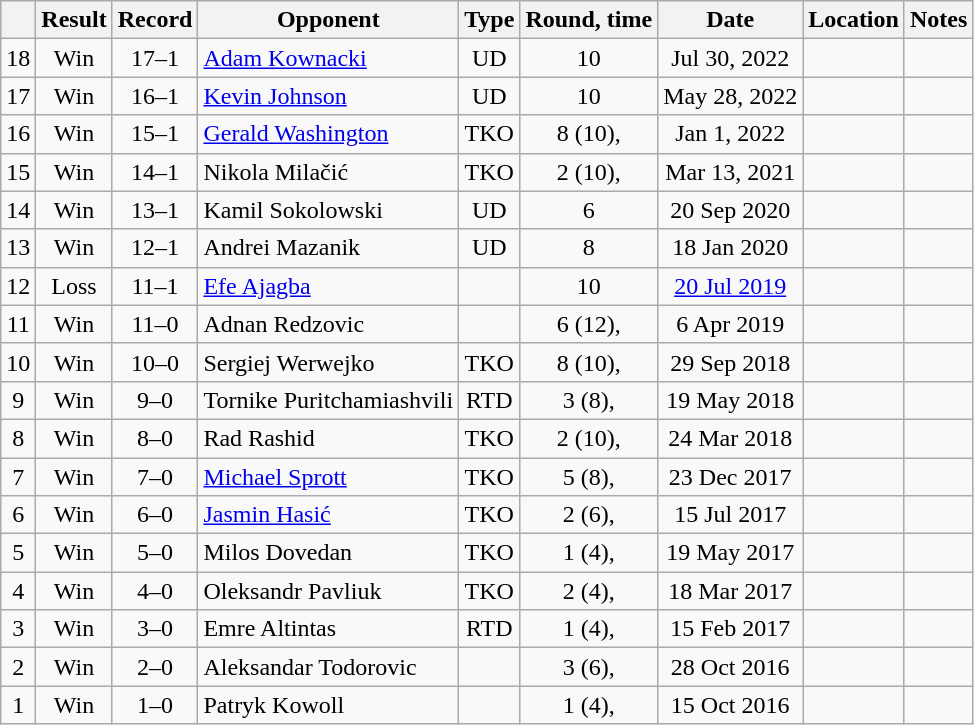<table class="wikitable" style="text-align:center">
<tr>
<th></th>
<th>Result</th>
<th>Record</th>
<th>Opponent</th>
<th>Type</th>
<th>Round, time</th>
<th>Date</th>
<th>Location</th>
<th>Notes</th>
</tr>
<tr>
<td>18</td>
<td>Win</td>
<td>17–1</td>
<td style="text-align:left;"><a href='#'>Adam Kownacki</a></td>
<td>UD</td>
<td>10</td>
<td>Jul 30, 2022</td>
<td style="text-align:left;"></td>
<td></td>
</tr>
<tr>
<td>17</td>
<td>Win</td>
<td>16–1</td>
<td style="text-align:left;"><a href='#'>Kevin Johnson</a></td>
<td>UD</td>
<td>10</td>
<td>May 28, 2022</td>
<td style="text-align:left;"></td>
<td></td>
</tr>
<tr>
<td>16</td>
<td>Win</td>
<td>15–1</td>
<td style="text-align:left;"><a href='#'>Gerald Washington</a></td>
<td>TKO</td>
<td>8 (10), </td>
<td>Jan 1, 2022</td>
<td style="text-align:left;"></td>
<td></td>
</tr>
<tr>
<td>15</td>
<td>Win</td>
<td>14–1</td>
<td style="text-align:left;">Nikola Milačić</td>
<td>TKO</td>
<td>2 (10), </td>
<td>Mar 13, 2021</td>
<td style="text-align:left;"></td>
<td align=left></td>
</tr>
<tr>
<td>14</td>
<td>Win</td>
<td>13–1</td>
<td style="text-align:left;">Kamil Sokolowski</td>
<td>UD</td>
<td>6</td>
<td>20 Sep 2020</td>
<td align=left></td>
<td></td>
</tr>
<tr>
<td>13</td>
<td>Win</td>
<td>12–1</td>
<td style="text-align:left;">Andrei Mazanik</td>
<td>UD</td>
<td>8</td>
<td>18 Jan 2020</td>
<td align=left></td>
<td></td>
</tr>
<tr>
<td>12</td>
<td>Loss</td>
<td>11–1</td>
<td style="text-align:left;"><a href='#'>Efe Ajagba</a></td>
<td></td>
<td>10</td>
<td><a href='#'>20 Jul 2019</a></td>
<td style="text-align:left;"></td>
<td></td>
</tr>
<tr>
<td>11</td>
<td>Win</td>
<td>11–0</td>
<td style="text-align:left;">Adnan Redzovic</td>
<td></td>
<td>6 (12), </td>
<td>6 Apr 2019</td>
<td style="text-align:left;"></td>
<td style="text-align:left;"></td>
</tr>
<tr>
<td>10</td>
<td>Win</td>
<td>10–0</td>
<td style="text-align:left;">Sergiej Werwejko</td>
<td>TKO</td>
<td>8 (10), </td>
<td>29 Sep 2018</td>
<td style="text-align:left;"></td>
<td style="text-align:left;"></td>
</tr>
<tr>
<td>9</td>
<td>Win</td>
<td>9–0</td>
<td style="text-align:left;">Tornike Puritchamiashvili</td>
<td>RTD</td>
<td>3 (8), </td>
<td>19 May 2018</td>
<td style="text-align:left;"></td>
<td></td>
</tr>
<tr>
<td>8</td>
<td>Win</td>
<td>8–0</td>
<td style="text-align:left;">Rad Rashid</td>
<td>TKO</td>
<td>2 (10), </td>
<td>24 Mar 2018</td>
<td style="text-align:left;"></td>
<td style="text-align:left;"></td>
</tr>
<tr>
<td>7</td>
<td>Win</td>
<td>7–0</td>
<td style="text-align:left;"><a href='#'>Michael Sprott</a></td>
<td>TKO</td>
<td>5 (8), </td>
<td>23 Dec 2017</td>
<td style="text-align:left;"></td>
<td></td>
</tr>
<tr>
<td>6</td>
<td>Win</td>
<td>6–0</td>
<td style="text-align:left;"><a href='#'>Jasmin Hasić</a></td>
<td>TKO</td>
<td>2 (6), </td>
<td>15 Jul 2017</td>
<td style="text-align:left;"></td>
<td></td>
</tr>
<tr>
<td>5</td>
<td>Win</td>
<td>5–0</td>
<td style="text-align:left;">Milos Dovedan</td>
<td>TKO</td>
<td>1 (4), </td>
<td>19 May 2017</td>
<td style="text-align:left;"></td>
<td></td>
</tr>
<tr>
<td>4</td>
<td>Win</td>
<td>4–0</td>
<td style="text-align:left;">Oleksandr Pavliuk</td>
<td>TKO</td>
<td>2 (4), </td>
<td>18 Mar 2017</td>
<td style="text-align:left;"></td>
<td></td>
</tr>
<tr>
<td>3</td>
<td>Win</td>
<td>3–0</td>
<td style="text-align:left;">Emre Altintas</td>
<td>RTD</td>
<td>1 (4), </td>
<td>15 Feb 2017</td>
<td style="text-align:left;"></td>
<td></td>
</tr>
<tr>
<td>2</td>
<td>Win</td>
<td>2–0</td>
<td style="text-align:left;">Aleksandar Todorovic</td>
<td></td>
<td>3 (6), </td>
<td>28 Oct 2016</td>
<td style="text-align:left;"></td>
<td></td>
</tr>
<tr>
<td>1</td>
<td>Win</td>
<td>1–0</td>
<td style="text-align:left;">Patryk Kowoll</td>
<td></td>
<td>1 (4), </td>
<td>15 Oct 2016</td>
<td style="text-align:left;"></td>
<td></td>
</tr>
</table>
